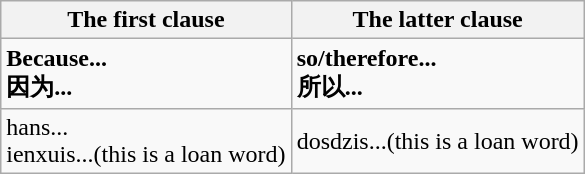<table class="wikitable">
<tr>
<th>The first clause</th>
<th>The latter clause</th>
</tr>
<tr>
<td><strong>Because...</strong><br><strong>因为...</strong></td>
<td><strong>so/therefore...</strong><br><strong>所以...</strong></td>
</tr>
<tr>
<td>hans...<br>ienxuis...(this is a loan word)</td>
<td>dosdzis...(this is a loan word)</td>
</tr>
</table>
